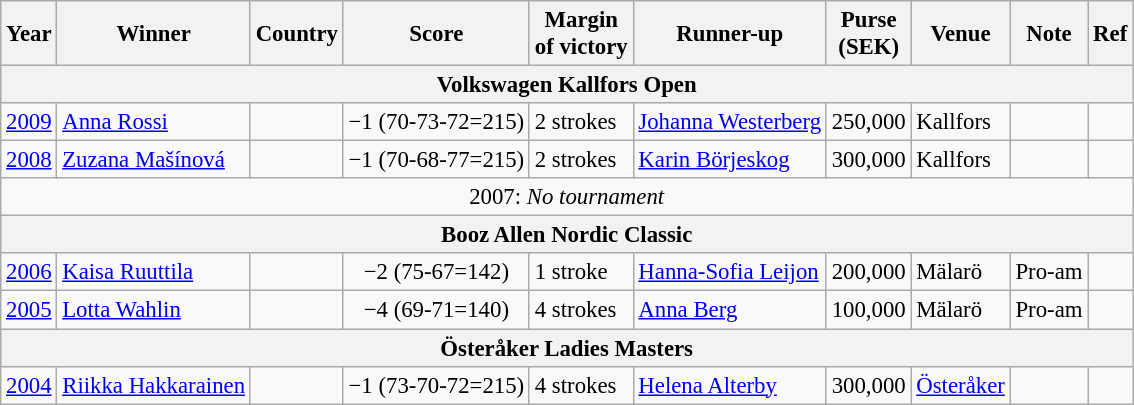<table class=wikitable style="font-size:95%">
<tr>
<th>Year</th>
<th>Winner</th>
<th>Country</th>
<th>Score</th>
<th>Margin<br>of victory</th>
<th>Runner-up</th>
<th>Purse<br>(SEK)</th>
<th>Venue</th>
<th>Note</th>
<th>Ref</th>
</tr>
<tr>
<th colspan=10>Volkswagen Kallfors Open</th>
</tr>
<tr>
<td><a href='#'>2009</a></td>
<td><a href='#'>Anna Rossi</a></td>
<td></td>
<td align=center>−1 (70-73-72=215)</td>
<td>2 strokes</td>
<td> <a href='#'>Johanna Westerberg</a></td>
<td align=right>250,000</td>
<td>Kallfors</td>
<td></td>
<td></td>
</tr>
<tr>
<td><a href='#'>2008</a></td>
<td><a href='#'>Zuzana Mašínová</a></td>
<td></td>
<td align=center>−1 (70-68-77=215)</td>
<td>2 strokes</td>
<td> <a href='#'>Karin Börjeskog</a></td>
<td align=right>300,000</td>
<td>Kallfors</td>
<td></td>
<td></td>
</tr>
<tr>
<td colspan=10 align=center>2007: <em>No tournament</em></td>
</tr>
<tr>
<th colspan=10>Booz Allen Nordic Classic</th>
</tr>
<tr>
<td><a href='#'>2006</a></td>
<td><a href='#'>Kaisa Ruuttila</a></td>
<td></td>
<td align=center>−2 (75-67=142)</td>
<td>1 stroke</td>
<td> <a href='#'>Hanna-Sofia Leijon</a></td>
<td align=right>200,000</td>
<td>Mälarö</td>
<td>Pro-am</td>
<td></td>
</tr>
<tr>
<td><a href='#'>2005</a></td>
<td><a href='#'>Lotta Wahlin</a></td>
<td></td>
<td align=center>−4 (69-71=140)</td>
<td>4 strokes</td>
<td> <a href='#'>Anna Berg</a></td>
<td align=right>100,000</td>
<td>Mälarö</td>
<td>Pro-am</td>
<td></td>
</tr>
<tr>
<th colspan=10>Österåker Ladies Masters</th>
</tr>
<tr>
<td><a href='#'>2004</a></td>
<td><a href='#'>Riikka Hakkarainen</a></td>
<td></td>
<td align=center>−1 (73-70-72=215)</td>
<td>4 strokes</td>
<td> <a href='#'>Helena Alterby</a></td>
<td align=right>300,000</td>
<td><a href='#'>Österåker</a></td>
<td></td>
<td></td>
</tr>
</table>
